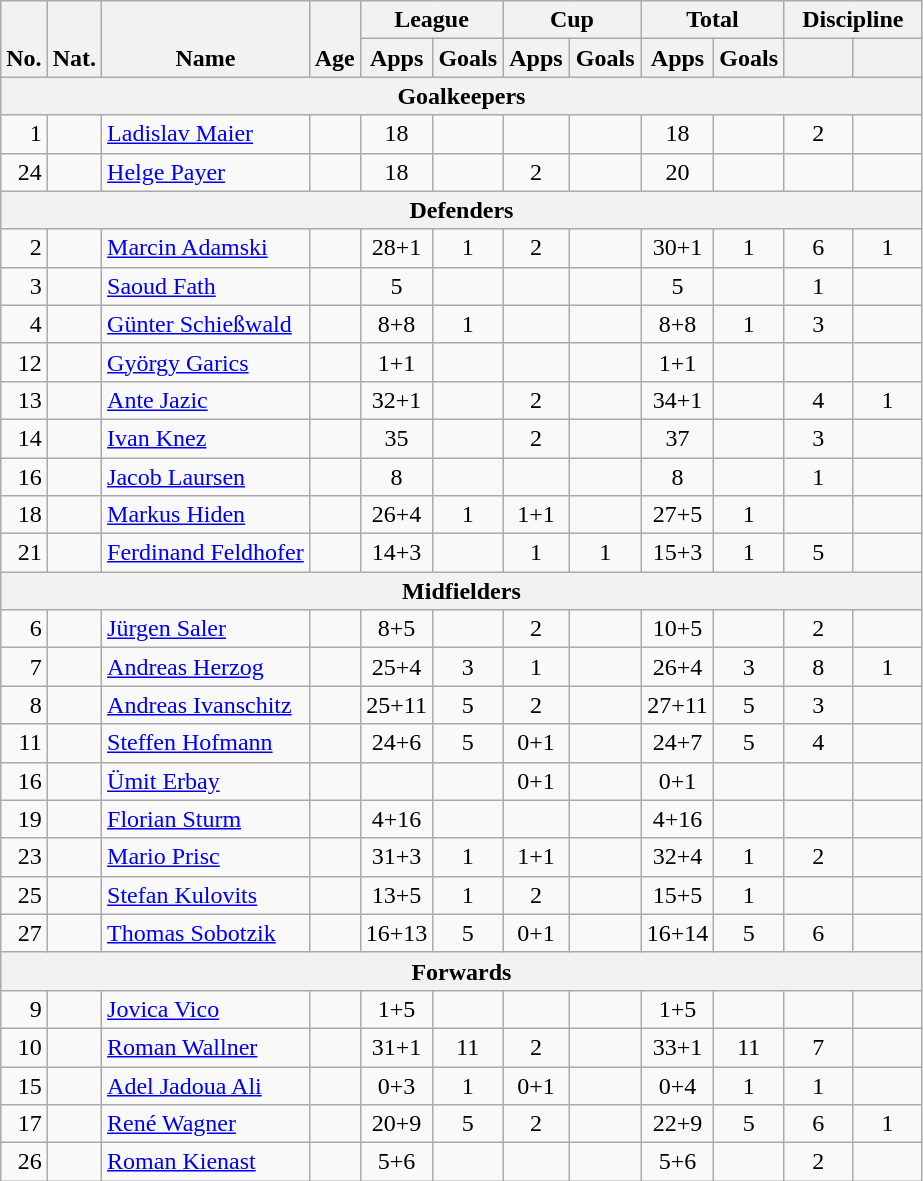<table class="wikitable" style="text-align:center">
<tr>
<th rowspan="2" valign="bottom">No.</th>
<th rowspan="2" valign="bottom">Nat.</th>
<th rowspan="2" valign="bottom">Name</th>
<th rowspan="2" valign="bottom">Age</th>
<th colspan="2" width="85">League</th>
<th colspan="2" width="85">Cup</th>
<th colspan="2" width="85">Total</th>
<th colspan="2" width="85">Discipline</th>
</tr>
<tr>
<th>Apps</th>
<th>Goals</th>
<th>Apps</th>
<th>Goals</th>
<th>Apps</th>
<th>Goals</th>
<th></th>
<th></th>
</tr>
<tr>
<th colspan=20>Goalkeepers</th>
</tr>
<tr>
<td align="right">1</td>
<td></td>
<td align="left"><a href='#'>Ladislav Maier</a></td>
<td></td>
<td>18</td>
<td></td>
<td></td>
<td></td>
<td>18</td>
<td></td>
<td>2</td>
<td></td>
</tr>
<tr>
<td align="right">24</td>
<td></td>
<td align="left"><a href='#'>Helge Payer</a></td>
<td></td>
<td>18</td>
<td></td>
<td>2</td>
<td></td>
<td>20</td>
<td></td>
<td></td>
<td></td>
</tr>
<tr>
<th colspan=20>Defenders</th>
</tr>
<tr>
<td align="right">2</td>
<td></td>
<td align="left"><a href='#'>Marcin Adamski</a></td>
<td></td>
<td>28+1</td>
<td>1</td>
<td>2</td>
<td></td>
<td>30+1</td>
<td>1</td>
<td>6</td>
<td>1</td>
</tr>
<tr>
<td align="right">3</td>
<td></td>
<td align="left"><a href='#'>Saoud Fath</a></td>
<td></td>
<td>5</td>
<td></td>
<td></td>
<td></td>
<td>5</td>
<td></td>
<td>1</td>
<td></td>
</tr>
<tr>
<td align="right">4</td>
<td></td>
<td align="left"><a href='#'>Günter Schießwald</a></td>
<td></td>
<td>8+8</td>
<td>1</td>
<td></td>
<td></td>
<td>8+8</td>
<td>1</td>
<td>3</td>
<td></td>
</tr>
<tr>
<td align="right">12</td>
<td></td>
<td align="left"><a href='#'>György Garics</a></td>
<td></td>
<td>1+1</td>
<td></td>
<td></td>
<td></td>
<td>1+1</td>
<td></td>
<td></td>
<td></td>
</tr>
<tr>
<td align="right">13</td>
<td></td>
<td align="left"><a href='#'>Ante Jazic</a></td>
<td></td>
<td>32+1</td>
<td></td>
<td>2</td>
<td></td>
<td>34+1</td>
<td></td>
<td>4</td>
<td>1</td>
</tr>
<tr>
<td align="right">14</td>
<td></td>
<td align="left"><a href='#'>Ivan Knez</a></td>
<td></td>
<td>35</td>
<td></td>
<td>2</td>
<td></td>
<td>37</td>
<td></td>
<td>3</td>
<td></td>
</tr>
<tr>
<td align="right">16</td>
<td></td>
<td align="left"><a href='#'>Jacob Laursen</a></td>
<td></td>
<td>8</td>
<td></td>
<td></td>
<td></td>
<td>8</td>
<td></td>
<td>1</td>
<td></td>
</tr>
<tr>
<td align="right">18</td>
<td></td>
<td align="left"><a href='#'>Markus Hiden</a></td>
<td></td>
<td>26+4</td>
<td>1</td>
<td>1+1</td>
<td></td>
<td>27+5</td>
<td>1</td>
<td></td>
<td></td>
</tr>
<tr>
<td align="right">21</td>
<td></td>
<td align="left"><a href='#'>Ferdinand Feldhofer</a></td>
<td></td>
<td>14+3</td>
<td></td>
<td>1</td>
<td>1</td>
<td>15+3</td>
<td>1</td>
<td>5</td>
<td></td>
</tr>
<tr>
<th colspan=20>Midfielders</th>
</tr>
<tr>
<td align="right">6</td>
<td></td>
<td align="left"><a href='#'>Jürgen Saler</a></td>
<td></td>
<td>8+5</td>
<td></td>
<td>2</td>
<td></td>
<td>10+5</td>
<td></td>
<td>2</td>
<td></td>
</tr>
<tr>
<td align="right">7</td>
<td></td>
<td align="left"><a href='#'>Andreas Herzog</a></td>
<td></td>
<td>25+4</td>
<td>3</td>
<td>1</td>
<td></td>
<td>26+4</td>
<td>3</td>
<td>8</td>
<td>1</td>
</tr>
<tr>
<td align="right">8</td>
<td></td>
<td align="left"><a href='#'>Andreas Ivanschitz</a></td>
<td></td>
<td>25+11</td>
<td>5</td>
<td>2</td>
<td></td>
<td>27+11</td>
<td>5</td>
<td>3</td>
<td></td>
</tr>
<tr>
<td align="right">11</td>
<td></td>
<td align="left"><a href='#'>Steffen Hofmann</a></td>
<td></td>
<td>24+6</td>
<td>5</td>
<td>0+1</td>
<td></td>
<td>24+7</td>
<td>5</td>
<td>4</td>
<td></td>
</tr>
<tr>
<td align="right">16</td>
<td></td>
<td align="left"><a href='#'>Ümit Erbay</a></td>
<td></td>
<td></td>
<td></td>
<td>0+1</td>
<td></td>
<td>0+1</td>
<td></td>
<td></td>
<td></td>
</tr>
<tr>
<td align="right">19</td>
<td></td>
<td align="left"><a href='#'>Florian Sturm</a></td>
<td></td>
<td>4+16</td>
<td></td>
<td></td>
<td></td>
<td>4+16</td>
<td></td>
<td></td>
<td></td>
</tr>
<tr>
<td align="right">23</td>
<td></td>
<td align="left"><a href='#'>Mario Prisc</a></td>
<td></td>
<td>31+3</td>
<td>1</td>
<td>1+1</td>
<td></td>
<td>32+4</td>
<td>1</td>
<td>2</td>
<td></td>
</tr>
<tr>
<td align="right">25</td>
<td></td>
<td align="left"><a href='#'>Stefan Kulovits</a></td>
<td></td>
<td>13+5</td>
<td>1</td>
<td>2</td>
<td></td>
<td>15+5</td>
<td>1</td>
<td></td>
<td></td>
</tr>
<tr>
<td align="right">27</td>
<td></td>
<td align="left"><a href='#'>Thomas Sobotzik</a></td>
<td></td>
<td>16+13</td>
<td>5</td>
<td>0+1</td>
<td></td>
<td>16+14</td>
<td>5</td>
<td>6</td>
<td></td>
</tr>
<tr>
<th colspan=20>Forwards</th>
</tr>
<tr>
<td align="right">9</td>
<td></td>
<td align="left"><a href='#'>Jovica Vico</a></td>
<td></td>
<td>1+5</td>
<td></td>
<td></td>
<td></td>
<td>1+5</td>
<td></td>
<td></td>
<td></td>
</tr>
<tr>
<td align="right">10</td>
<td></td>
<td align="left"><a href='#'>Roman Wallner</a></td>
<td></td>
<td>31+1</td>
<td>11</td>
<td>2</td>
<td></td>
<td>33+1</td>
<td>11</td>
<td>7</td>
<td></td>
</tr>
<tr>
<td align="right">15</td>
<td></td>
<td align="left"><a href='#'>Adel Jadoua Ali</a></td>
<td></td>
<td>0+3</td>
<td>1</td>
<td>0+1</td>
<td></td>
<td>0+4</td>
<td>1</td>
<td>1</td>
<td></td>
</tr>
<tr>
<td align="right">17</td>
<td></td>
<td align="left"><a href='#'>René Wagner</a></td>
<td></td>
<td>20+9</td>
<td>5</td>
<td>2</td>
<td></td>
<td>22+9</td>
<td>5</td>
<td>6</td>
<td>1</td>
</tr>
<tr>
<td align="right">26</td>
<td></td>
<td align="left"><a href='#'>Roman Kienast</a></td>
<td></td>
<td>5+6</td>
<td></td>
<td></td>
<td></td>
<td>5+6</td>
<td></td>
<td>2</td>
<td></td>
</tr>
</table>
